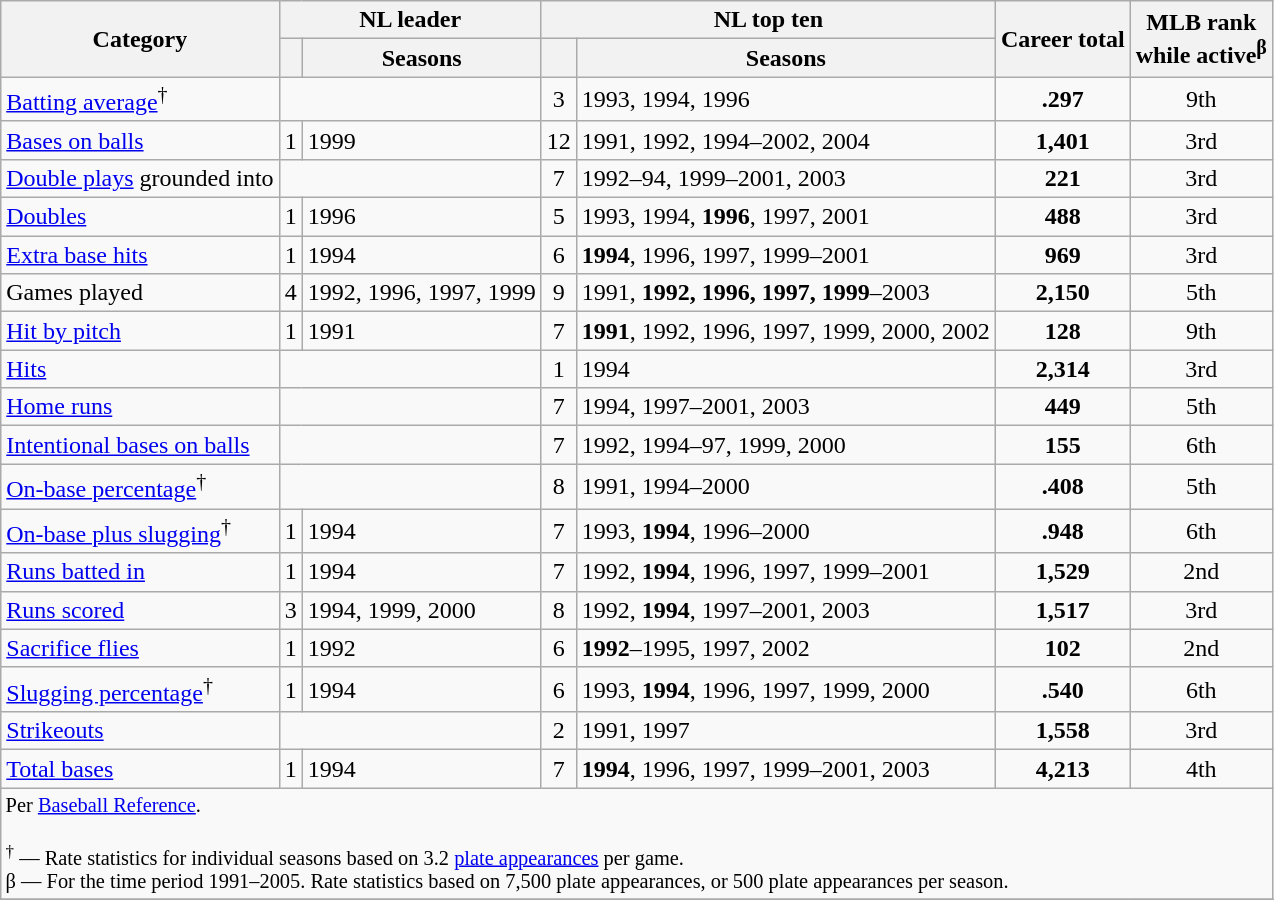<table class="wikitable" margin: 5px; text-align: center;>
<tr>
<th scope="col" rowspan="2">Category</th>
<th scope="col" colspan="2">NL leader</th>
<th scope="col" colspan="2">NL top ten</th>
<th scope="col" rowspan="2">Career total</th>
<th scope="col" rowspan="2">MLB rank<br> while active<sup>β</sup></th>
</tr>
<tr>
<th scope="col"></th>
<th scope="col">Seasons</th>
<th scope="col"></th>
<th scope="col">Seasons</th>
</tr>
<tr>
<td><a href='#'>Batting average</a><sup>†</sup></td>
<td style="text-align: center;" colspan="2"></td>
<td align="center">3</td>
<td>1993, 1994, 1996</td>
<td align="center"><strong>.297</strong></td>
<td align="center">9th</td>
</tr>
<tr>
<td><a href='#'>Bases on balls</a></td>
<td align="center">1</td>
<td>1999</td>
<td align="center">12</td>
<td>1991, 1992, 1994–2002, 2004</td>
<td align="center"><strong>1,401</strong></td>
<td align="center">3rd</td>
</tr>
<tr>
<td><a href='#'>Double plays</a> grounded into</td>
<td style="text-align: center;" colspan="2"></td>
<td align="center">7</td>
<td>1992–94, 1999–2001, 2003</td>
<td align="center"><strong>221</strong></td>
<td align="center">3rd</td>
</tr>
<tr>
<td><a href='#'>Doubles</a></td>
<td align="center">1</td>
<td>1996</td>
<td align="center">5</td>
<td>1993, 1994, <strong>1996</strong>, 1997, 2001</td>
<td align="center"><strong>488</strong></td>
<td align="center">3rd</td>
</tr>
<tr>
<td><a href='#'>Extra base hits</a></td>
<td align="center">1</td>
<td>1994</td>
<td align="center">6</td>
<td><strong>1994</strong>, 1996, 1997, 1999–2001</td>
<td align="center"><strong>969</strong></td>
<td align="center">3rd</td>
</tr>
<tr>
<td>Games played</td>
<td align="center">4</td>
<td>1992, 1996, 1997, 1999</td>
<td align="center">9</td>
<td>1991, <strong>1992, 1996, 1997, 1999</strong>–2003</td>
<td align="center"><strong>2,150</strong></td>
<td align="center">5th</td>
</tr>
<tr>
<td><a href='#'>Hit by pitch</a></td>
<td align="center">1</td>
<td>1991</td>
<td align="center">7</td>
<td><strong>1991</strong>, 1992, 1996, 1997, 1999, 2000, 2002</td>
<td align="center"><strong>128</strong></td>
<td align="center">9th</td>
</tr>
<tr>
<td><a href='#'>Hits</a></td>
<td style="text-align: center;" colspan="2"></td>
<td align="center">1</td>
<td>1994</td>
<td align="center"><strong>2,314</strong></td>
<td align="center">3rd</td>
</tr>
<tr>
<td><a href='#'>Home runs</a></td>
<td style="text-align: center;" colspan="2"></td>
<td align="center">7</td>
<td>1994, 1997–2001, 2003</td>
<td align="center"><strong>449</strong></td>
<td align="center">5th</td>
</tr>
<tr>
<td><a href='#'>Intentional bases on balls</a></td>
<td style="text-align: center;" colspan="2"></td>
<td align="center">7</td>
<td>1992, 1994–97, 1999, 2000</td>
<td align="center"><strong>155</strong></td>
<td align="center">6th</td>
</tr>
<tr>
<td><a href='#'>On-base percentage</a><sup>†</sup></td>
<td style="text-align: center;" colspan="2"></td>
<td align="center">8</td>
<td>1991, 1994–2000</td>
<td align="center"><strong>.408</strong></td>
<td align="center">5th</td>
</tr>
<tr>
<td><a href='#'>On-base plus slugging</a><sup>†</sup></td>
<td align="center">1</td>
<td>1994</td>
<td align="center">7</td>
<td>1993, <strong>1994</strong>, 1996–2000</td>
<td align="center"><strong>.948</strong></td>
<td align="center">6th</td>
</tr>
<tr>
<td><a href='#'>Runs batted in</a></td>
<td align="center">1</td>
<td>1994</td>
<td align="center">7</td>
<td>1992, <strong>1994</strong>, 1996, 1997, 1999–2001</td>
<td align="center"><strong>1,529</strong></td>
<td align="center">2nd</td>
</tr>
<tr>
<td><a href='#'>Runs scored</a></td>
<td align="center">3</td>
<td>1994, 1999, 2000</td>
<td align="center">8</td>
<td>1992, <strong>1994</strong>, 1997–2001, 2003</td>
<td align="center"><strong>1,517</strong></td>
<td align="center">3rd</td>
</tr>
<tr>
<td><a href='#'>Sacrifice flies</a></td>
<td align="center">1</td>
<td>1992</td>
<td align="center">6</td>
<td><strong>1992</strong>–1995, 1997, 2002</td>
<td align="center"><strong>102</strong></td>
<td align="center">2nd</td>
</tr>
<tr>
<td><a href='#'>Slugging percentage</a><sup>†</sup></td>
<td align="center">1</td>
<td>1994</td>
<td align="center">6</td>
<td>1993, <strong>1994</strong>, 1996, 1997, 1999, 2000</td>
<td align="center"><strong>.540</strong></td>
<td align="center">6th</td>
</tr>
<tr>
<td><a href='#'>Strikeouts</a></td>
<td style="text-align: center;" colspan="2"></td>
<td align="center">2</td>
<td>1991, 1997</td>
<td align="center"><strong>1,558</strong></td>
<td align="center">3rd</td>
</tr>
<tr>
<td><a href='#'>Total bases</a></td>
<td align="center">1</td>
<td>1994</td>
<td align="center">7</td>
<td><strong>1994</strong>, 1996, 1997, 1999–2001, 2003</td>
<td align="center"><strong>4,213</strong></td>
<td align="center">4th</td>
</tr>
<tr>
<td colspan="7" style="font-size:85%">Per <a href='#'>Baseball Reference</a>.<br><br><sup>†</sup> — Rate statistics for individual seasons based on 3.2 <a href='#'>plate appearances</a> per game.<br>
β — For the time period 1991–2005. Rate statistics based on 7,500 plate appearances, or 500 plate appearances per season.</td>
</tr>
<tr>
</tr>
</table>
